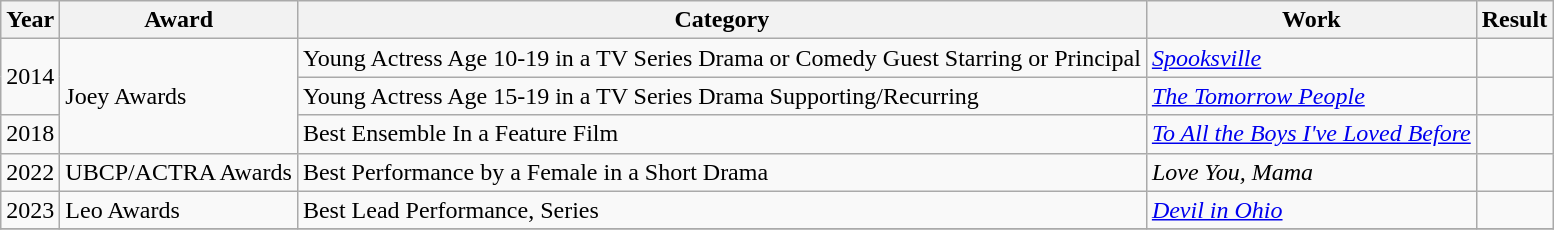<table class="wikitable">
<tr>
<th>Year</th>
<th>Award</th>
<th>Category</th>
<th>Work</th>
<th>Result</th>
</tr>
<tr>
<td rowspan="2">2014</td>
<td rowspan="3">Joey Awards</td>
<td>Young Actress Age 10-19 in a TV Series Drama or Comedy Guest Starring or Principal</td>
<td><em><a href='#'>Spooksville</a></em></td>
<td></td>
</tr>
<tr>
<td>Young Actress Age 15-19 in a TV Series Drama Supporting/Recurring</td>
<td><em><a href='#'>The Tomorrow People</a></em></td>
<td></td>
</tr>
<tr>
<td>2018</td>
<td>Best Ensemble In a Feature Film</td>
<td><em><a href='#'>To All the Boys I've Loved Before</a></em></td>
<td></td>
</tr>
<tr>
<td>2022</td>
<td>UBCP/ACTRA Awards</td>
<td>Best Performance by a Female in a Short Drama</td>
<td><em>Love You, Mama</em></td>
<td></td>
</tr>
<tr>
<td>2023</td>
<td>Leo Awards</td>
<td>Best Lead Performance, Series</td>
<td><em><a href='#'>Devil in Ohio</a></em></td>
<td></td>
</tr>
<tr>
</tr>
</table>
